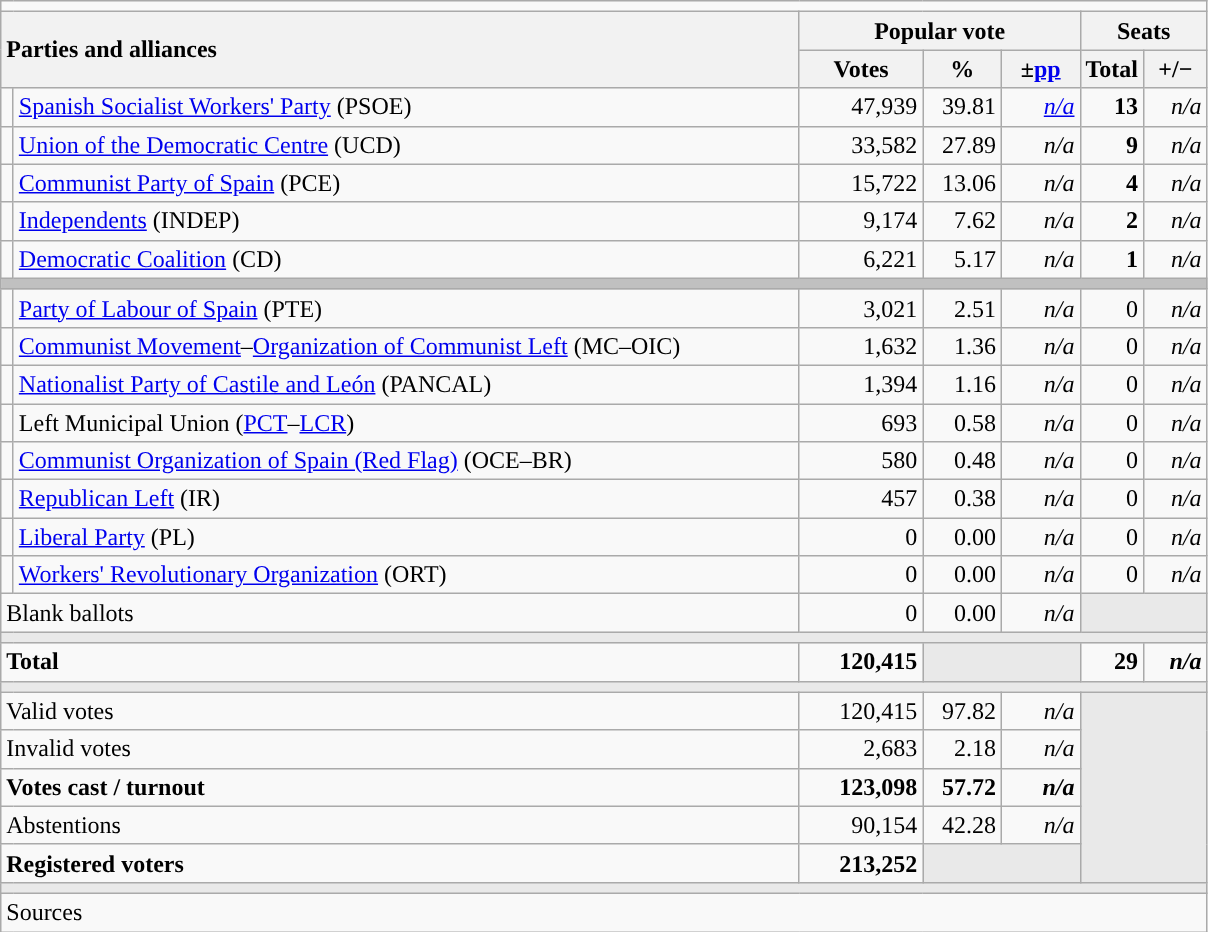<table class="wikitable" style="text-align:right;">
<tr>
<td colspan="7"></td>
</tr>
<tr>
<th style="text-align:left;" rowspan="2" colspan="2" width="525">Parties and alliances</th>
<th colspan="3">Popular vote</th>
<th colspan="2">Seats</th>
</tr>
<tr>
<th width="75">Votes</th>
<th width="45">%</th>
<th width="45">±<a href='#'>pp</a></th>
<th width="35">Total</th>
<th width="35">+/−</th>
</tr>
<tr>
<td width="1" style="color:inherit;background:"></td>
<td align="left"><a href='#'>Spanish Socialist Workers' Party</a> (PSOE)</td>
<td>47,939</td>
<td>39.81</td>
<td><em><a href='#'>n/a</a></em></td>
<td><strong>13</strong></td>
<td><em>n/a</em></td>
</tr>
<tr>
<td style="color:inherit;background:"></td>
<td align="left"><a href='#'>Union of the Democratic Centre</a> (UCD)</td>
<td>33,582</td>
<td>27.89</td>
<td><em>n/a</em></td>
<td><strong>9</strong></td>
<td><em>n/a</em></td>
</tr>
<tr>
<td style="color:inherit;background:"></td>
<td align="left"><a href='#'>Communist Party of Spain</a> (PCE)</td>
<td>15,722</td>
<td>13.06</td>
<td><em>n/a</em></td>
<td><strong>4</strong></td>
<td><em>n/a</em></td>
</tr>
<tr>
<td style="color:inherit;background:"></td>
<td align="left"><a href='#'>Independents</a> (INDEP)</td>
<td>9,174</td>
<td>7.62</td>
<td><em>n/a</em></td>
<td><strong>2</strong></td>
<td><em>n/a</em></td>
</tr>
<tr>
<td style="color:inherit;background:"></td>
<td align="left"><a href='#'>Democratic Coalition</a> (CD)</td>
<td>6,221</td>
<td>5.17</td>
<td><em>n/a</em></td>
<td><strong>1</strong></td>
<td><em>n/a</em></td>
</tr>
<tr>
<td colspan="7" bgcolor="#C0C0C0"></td>
</tr>
<tr>
<td style="color:inherit;background:"></td>
<td align="left"><a href='#'>Party of Labour of Spain</a> (PTE)</td>
<td>3,021</td>
<td>2.51</td>
<td><em>n/a</em></td>
<td>0</td>
<td><em>n/a</em></td>
</tr>
<tr>
<td style="color:inherit;background:"></td>
<td align="left"><a href='#'>Communist Movement</a>–<a href='#'>Organization of Communist Left</a> (MC–OIC)</td>
<td>1,632</td>
<td>1.36</td>
<td><em>n/a</em></td>
<td>0</td>
<td><em>n/a</em></td>
</tr>
<tr>
<td style="color:inherit;background:"></td>
<td align="left"><a href='#'>Nationalist Party of Castile and León</a> (PANCAL)</td>
<td>1,394</td>
<td>1.16</td>
<td><em>n/a</em></td>
<td>0</td>
<td><em>n/a</em></td>
</tr>
<tr>
<td style="color:inherit;background:"></td>
<td align="left">Left Municipal Union (<a href='#'>PCT</a>–<a href='#'>LCR</a>)</td>
<td>693</td>
<td>0.58</td>
<td><em>n/a</em></td>
<td>0</td>
<td><em>n/a</em></td>
</tr>
<tr>
<td style="color:inherit;background:"></td>
<td align="left"><a href='#'>Communist Organization of Spain (Red Flag)</a> (OCE–BR)</td>
<td>580</td>
<td>0.48</td>
<td><em>n/a</em></td>
<td>0</td>
<td><em>n/a</em></td>
</tr>
<tr>
<td style="color:inherit;background:"></td>
<td align="left"><a href='#'>Republican Left</a> (IR)</td>
<td>457</td>
<td>0.38</td>
<td><em>n/a</em></td>
<td>0</td>
<td><em>n/a</em></td>
</tr>
<tr>
<td style="color:inherit;background:"></td>
<td align="left"><a href='#'>Liberal Party</a> (PL)</td>
<td>0</td>
<td>0.00</td>
<td><em>n/a</em></td>
<td>0</td>
<td><em>n/a</em></td>
</tr>
<tr>
<td style="color:inherit;background:"></td>
<td align="left"><a href='#'>Workers' Revolutionary Organization</a> (ORT)</td>
<td>0</td>
<td>0.00</td>
<td><em>n/a</em></td>
<td>0</td>
<td><em>n/a</em></td>
</tr>
<tr>
<td align="left" colspan="2">Blank ballots</td>
<td>0</td>
<td>0.00</td>
<td><em>n/a</em></td>
<td bgcolor="#E9E9E9" colspan="2"></td>
</tr>
<tr>
<td colspan="7" bgcolor="#E9E9E9"></td>
</tr>
<tr style="font-weight:bold;">
<td align="left" colspan="2">Total</td>
<td>120,415</td>
<td bgcolor="#E9E9E9" colspan="2"></td>
<td>29</td>
<td><em>n/a</em></td>
</tr>
<tr>
<td colspan="7" bgcolor="#E9E9E9"></td>
</tr>
<tr>
<td align="left" colspan="2">Valid votes</td>
<td>120,415</td>
<td>97.82</td>
<td><em>n/a</em></td>
<td bgcolor="#E9E9E9" colspan="2" rowspan="5"></td>
</tr>
<tr>
<td align="left" colspan="2">Invalid votes</td>
<td>2,683</td>
<td>2.18</td>
<td><em>n/a</em></td>
</tr>
<tr style="font-weight:bold;">
<td align="left" colspan="2">Votes cast / turnout</td>
<td>123,098</td>
<td>57.72</td>
<td><em>n/a</em></td>
</tr>
<tr>
<td align="left" colspan="2">Abstentions</td>
<td>90,154</td>
<td>42.28</td>
<td><em>n/a</em></td>
</tr>
<tr style="font-weight:bold;">
<td align="left" colspan="2">Registered voters</td>
<td>213,252</td>
<td bgcolor="#E9E9E9" colspan="2"></td>
</tr>
<tr>
<td colspan="7" bgcolor="#E9E9E9"></td>
</tr>
<tr>
<td align="left" colspan="7">Sources</td>
</tr>
</table>
